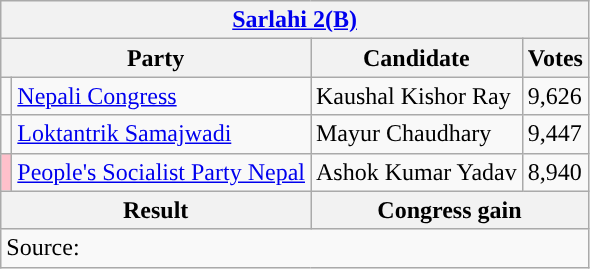<table class="wikitable">
<tr>
<th colspan="4"><a href='#'>Sarlahi 2(B)</a></th>
</tr>
<tr>
<th colspan="2">Party</th>
<th>Candidate</th>
<th>Votes</th>
</tr>
<tr>
<td style="background-color:"></td>
<td><a href='#'>Nepali Congress</a></td>
<td>Kaushal Kishor Ray</td>
<td>9,626</td>
</tr>
<tr>
<td></td>
<td><a href='#'>Loktantrik Samajwadi</a></td>
<td>Mayur Chaudhary</td>
<td>9,447</td>
</tr>
<tr>
<td style="background-color:#FFC0CB"></td>
<td><a href='#'>People's Socialist Party Nepal</a></td>
<td>Ashok Kumar Yadav</td>
<td>8,940</td>
</tr>
<tr>
<th colspan="2">Result</th>
<th colspan="2">Congress gain</th>
</tr>
<tr>
<td colspan="4">Source: </td>
</tr>
</table>
